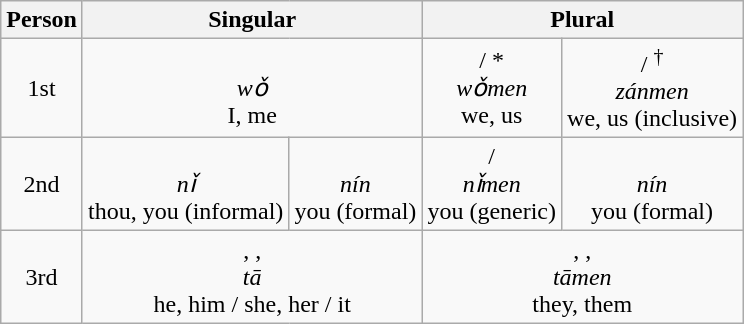<table class="wikitable" style="border-width: 0; text-align:center;">
<tr>
<th>Person</th>
<th colspan="2">Singular</th>
<th colspan="2">Plural</th>
</tr>
<tr>
<td>1st</td>
<td colspan="2"><br><em>wǒ</em><br>I, me</td>
<td> / *<br><em>wǒmen</em><br>we, us</td>
<td> / <sup>†</sup><br><em>zánmen</em><br>we, us (inclusive)</td>
</tr>
<tr>
<td>2nd</td>
<td><br><em>nǐ</em><br>thou, you (informal)</td>
<td><br><em>nín</em><br>you (formal)</td>
<td> / <br><em>nǐmen</em><br>you (generic)</td>
<td><br><em>nín</em><br>you (formal)</td>
</tr>
<tr>
<td>3rd</td>
<td colspan="2">, , <br><em>tā</em><br>he, him / she, her / it</td>
<td colspan="2">, , <br><em>tāmen</em><br>they, them</td>
</tr>
</table>
